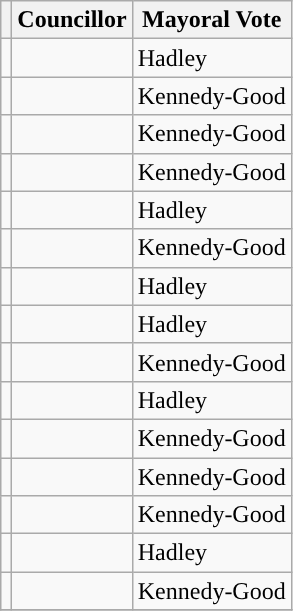<table class="wikitable sortable">
<tr>
<th class="unsortable"></th>
<th>Councillor</th>
<th>Mayoral Vote</th>
</tr>
<tr>
<td style="background-color:"></td>
<td></td>
<td>Hadley</td>
</tr>
<tr>
<td style="background-color:"></td>
<td></td>
<td>Kennedy-Good</td>
</tr>
<tr>
<td style="background-color:"></td>
<td></td>
<td>Kennedy-Good</td>
</tr>
<tr>
<td style="background-color:"></td>
<td></td>
<td>Kennedy-Good</td>
</tr>
<tr>
<td style="background-color:"></td>
<td></td>
<td>Hadley</td>
</tr>
<tr>
<td style="background-color:"></td>
<td></td>
<td>Kennedy-Good</td>
</tr>
<tr>
<td style="background-color:"></td>
<td></td>
<td>Hadley</td>
</tr>
<tr>
<td style="background-color:"></td>
<td></td>
<td>Hadley</td>
</tr>
<tr>
<td style="background-color:"></td>
<td></td>
<td>Kennedy-Good</td>
</tr>
<tr>
<td style="background-color:"></td>
<td></td>
<td>Hadley</td>
</tr>
<tr>
<td style="background-color:"></td>
<td></td>
<td>Kennedy-Good</td>
</tr>
<tr>
<td style="background-color:"></td>
<td></td>
<td>Kennedy-Good</td>
</tr>
<tr>
<td style="background-color:"></td>
<td></td>
<td>Kennedy-Good</td>
</tr>
<tr>
<td style="background-color:"></td>
<td></td>
<td>Hadley</td>
</tr>
<tr>
<td style="background-color:"></td>
<td></td>
<td>Kennedy-Good</td>
</tr>
<tr>
</tr>
</table>
